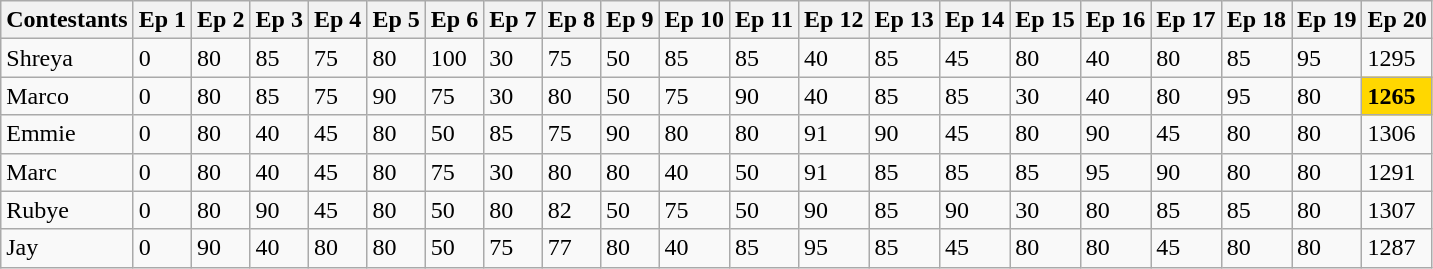<table class="wikitable">
<tr>
<th>Contestants</th>
<th>Ep 1</th>
<th>Ep 2</th>
<th>Ep 3</th>
<th>Ep 4</th>
<th>Ep 5</th>
<th>Ep 6</th>
<th>Ep 7</th>
<th>Ep 8</th>
<th>Ep 9</th>
<th>Ep 10</th>
<th>Ep 11</th>
<th>Ep 12</th>
<th>Ep 13</th>
<th>Ep 14</th>
<th>Ep 15</th>
<th>Ep 16</th>
<th>Ep 17</th>
<th>Ep 18</th>
<th>Ep 19</th>
<th>Ep 20</th>
</tr>
<tr>
<td>Shreya</td>
<td>0</td>
<td>80</td>
<td>85</td>
<td>75</td>
<td>80</td>
<td><span>100</span></td>
<td><span>30</span></td>
<td>75</td>
<td><span>50</span></td>
<td><span>85</span></td>
<td>85</td>
<td><span>40</span></td>
<td>85</td>
<td><span>45</span></td>
<td>80</td>
<td><span>40</span></td>
<td>80</td>
<td>85</td>
<td><span>95</span></td>
<td>1295</td>
</tr>
<tr>
<td>Marco</td>
<td>0</td>
<td>80</td>
<td>85</td>
<td>75</td>
<td><span>90</span></td>
<td>75</td>
<td><span>30</span></td>
<td>80</td>
<td><span>50</span></td>
<td>75</td>
<td><span>90</span></td>
<td><span>40</span></td>
<td>85</td>
<td>85</td>
<td><span>30</span></td>
<td><span>40</span></td>
<td>80</td>
<td><span>95</span></td>
<td>80</td>
<td style="background:gold"><strong>1265</strong></td>
</tr>
<tr>
<td>Emmie</td>
<td>0</td>
<td>80</td>
<td><span>40</span></td>
<td><span>45</span></td>
<td>80</td>
<td><span>50</span></td>
<td><span>85</span></td>
<td>75</td>
<td><span>90</span></td>
<td>80</td>
<td>80</td>
<td>91</td>
<td><span>90</span></td>
<td><span>45</span></td>
<td>80</td>
<td>90</td>
<td><span>45</span></td>
<td>80</td>
<td>80</td>
<td>1306</td>
</tr>
<tr>
<td>Marc</td>
<td>0</td>
<td>80</td>
<td><span>40</span></td>
<td><span>45</span></td>
<td>80</td>
<td>75</td>
<td><span>30</span></td>
<td>80</td>
<td>80</td>
<td><span>40</span></td>
<td><span>50</span></td>
<td>91</td>
<td>85</td>
<td>85</td>
<td><span>85</span></td>
<td><span>95</span></td>
<td><span>90</span></td>
<td>80</td>
<td>80</td>
<td>1291</td>
</tr>
<tr>
<td>Rubye</td>
<td>0</td>
<td>80</td>
<td><span>90</span></td>
<td><span>45</span></td>
<td>80</td>
<td><span>50</span></td>
<td>80</td>
<td><span>82</span></td>
<td><span>50</span></td>
<td>75</td>
<td><span>50</span></td>
<td>90</td>
<td>85</td>
<td><span>90</span></td>
<td><span>30</span></td>
<td>80</td>
<td>85</td>
<td>85</td>
<td>80</td>
<td>1307</td>
</tr>
<tr>
<td>Jay</td>
<td>0</td>
<td><span>90</span></td>
<td><span>40</span></td>
<td><span>80</span></td>
<td>80</td>
<td><span>50</span></td>
<td>75</td>
<td>77</td>
<td>80</td>
<td><span>40</span></td>
<td>85</td>
<td><span>95</span></td>
<td>85</td>
<td><span>45</span></td>
<td>80</td>
<td>80</td>
<td><span>45</span></td>
<td>80</td>
<td>80</td>
<td>1287</td>
</tr>
</table>
